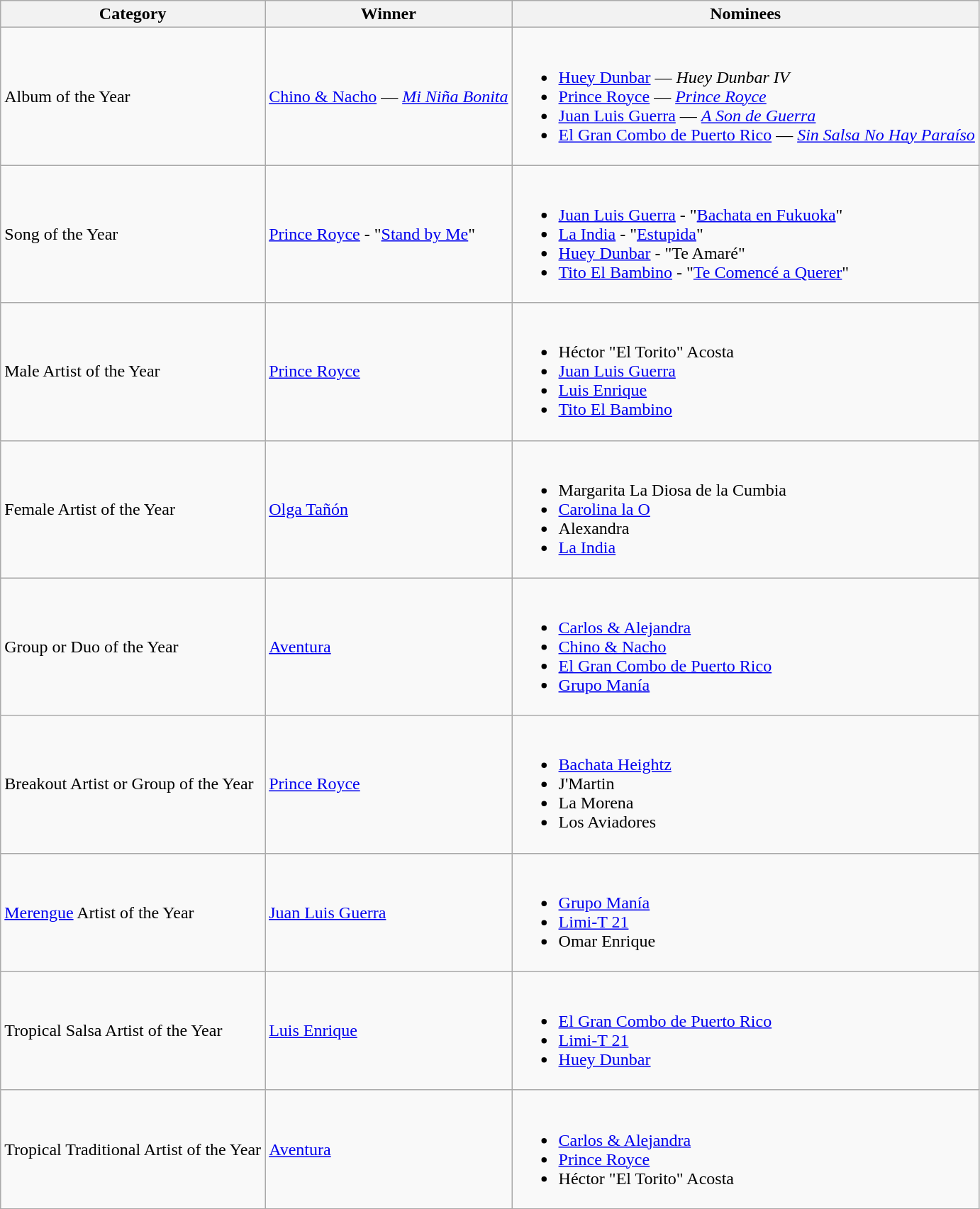<table class="wikitable">
<tr>
<th>Category</th>
<th>Winner</th>
<th>Nominees</th>
</tr>
<tr>
<td>Album of the Year</td>
<td><a href='#'>Chino & Nacho</a> — <em><a href='#'>Mi Niña Bonita</a></em></td>
<td><br><ul><li><a href='#'>Huey Dunbar</a> — <em>Huey Dunbar IV</em></li><li><a href='#'>Prince Royce</a> — <em><a href='#'>Prince Royce</a></em></li><li><a href='#'>Juan Luis Guerra</a> — <em><a href='#'>A Son de Guerra</a></em></li><li><a href='#'>El Gran Combo de Puerto Rico</a> — <em><a href='#'>Sin Salsa No Hay Paraíso</a></em></li></ul></td>
</tr>
<tr>
<td>Song of the Year</td>
<td><a href='#'>Prince Royce</a> - "<a href='#'>Stand by Me</a>"</td>
<td><br><ul><li><a href='#'>Juan Luis Guerra</a> - "<a href='#'>Bachata en Fukuoka</a>"</li><li><a href='#'>La India</a> - "<a href='#'>Estupida</a>"</li><li><a href='#'>Huey Dunbar</a> - "Te Amaré"</li><li><a href='#'>Tito El Bambino</a> - "<a href='#'>Te Comencé a Querer</a>"</li></ul></td>
</tr>
<tr>
<td>Male Artist of the Year</td>
<td><a href='#'>Prince Royce</a></td>
<td><br><ul><li>Héctor "El Torito" Acosta</li><li><a href='#'>Juan Luis Guerra</a></li><li><a href='#'>Luis Enrique</a></li><li><a href='#'>Tito El Bambino</a></li></ul></td>
</tr>
<tr>
<td>Female Artist of the Year</td>
<td><a href='#'>Olga Tañón</a></td>
<td><br><ul><li>Margarita La Diosa de la Cumbia</li><li><a href='#'>Carolina la O</a></li><li>Alexandra</li><li><a href='#'>La India</a></li></ul></td>
</tr>
<tr>
<td>Group or Duo of the Year</td>
<td><a href='#'>Aventura</a></td>
<td><br><ul><li><a href='#'>Carlos & Alejandra</a></li><li><a href='#'>Chino & Nacho</a></li><li><a href='#'>El Gran Combo de Puerto Rico</a></li><li><a href='#'>Grupo Manía</a></li></ul></td>
</tr>
<tr>
<td>Breakout Artist or Group of the Year</td>
<td><a href='#'>Prince Royce</a></td>
<td><br><ul><li><a href='#'>Bachata Heightz</a></li><li>J'Martin</li><li>La Morena</li><li>Los Aviadores</li></ul></td>
</tr>
<tr>
<td><a href='#'>Merengue</a> Artist of the Year</td>
<td><a href='#'>Juan Luis Guerra</a></td>
<td><br><ul><li><a href='#'>Grupo Manía</a></li><li><a href='#'>Limi-T 21</a></li><li>Omar Enrique</li></ul></td>
</tr>
<tr>
<td>Tropical Salsa Artist of the Year</td>
<td><a href='#'>Luis Enrique</a></td>
<td><br><ul><li><a href='#'>El Gran Combo de Puerto Rico</a></li><li><a href='#'>Limi-T 21</a></li><li><a href='#'>Huey Dunbar</a></li></ul></td>
</tr>
<tr>
<td>Tropical Traditional Artist of the Year</td>
<td><a href='#'>Aventura</a></td>
<td><br><ul><li><a href='#'>Carlos & Alejandra</a></li><li><a href='#'>Prince Royce</a></li><li>Héctor "El Torito" Acosta</li></ul></td>
</tr>
</table>
